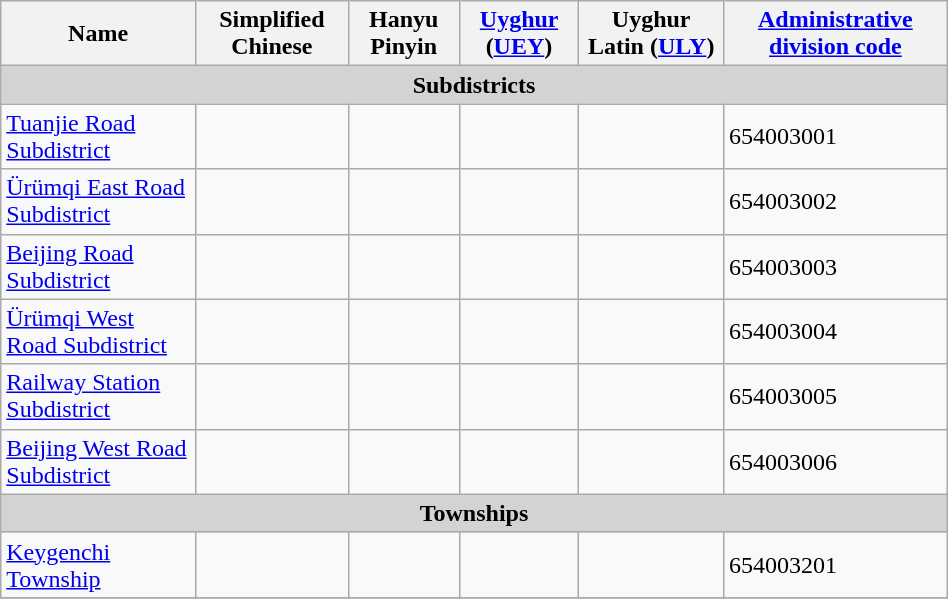<table class="wikitable" align="center" style="width:50%; border="1">
<tr>
<th>Name</th>
<th>Simplified Chinese</th>
<th>Hanyu Pinyin</th>
<th><a href='#'>Uyghur</a> (<a href='#'>UEY</a>)</th>
<th>Uyghur Latin (<a href='#'>ULY</a>)</th>
<th><a href='#'>Administrative division code</a></th>
</tr>
<tr>
<td colspan="7"  style="text-align:center; background:#d3d3d3;"><strong>Subdistricts</strong></td>
</tr>
<tr --------->
<td><a href='#'>Tuanjie Road Subdistrict</a></td>
<td></td>
<td></td>
<td></td>
<td></td>
<td>654003001</td>
</tr>
<tr>
<td><a href='#'>Ürümqi East Road Subdistrict</a></td>
<td></td>
<td></td>
<td></td>
<td></td>
<td>654003002</td>
</tr>
<tr>
<td><a href='#'>Beijing Road Subdistrict</a></td>
<td></td>
<td></td>
<td></td>
<td></td>
<td>654003003</td>
</tr>
<tr>
<td><a href='#'>Ürümqi West Road Subdistrict</a></td>
<td></td>
<td></td>
<td></td>
<td></td>
<td>654003004</td>
</tr>
<tr>
<td><a href='#'>Railway Station Subdistrict</a></td>
<td></td>
<td></td>
<td></td>
<td></td>
<td>654003005</td>
</tr>
<tr>
<td><a href='#'>Beijing West Road Subdistrict</a></td>
<td></td>
<td></td>
<td></td>
<td></td>
<td>654003006</td>
</tr>
<tr>
<td colspan="7"  style="text-align:center; background:#d3d3d3;"><strong>Townships</strong></td>
</tr>
<tr --------->
<td><a href='#'>Keygenchi Township</a></td>
<td></td>
<td></td>
<td></td>
<td></td>
<td>654003201</td>
</tr>
<tr>
</tr>
</table>
